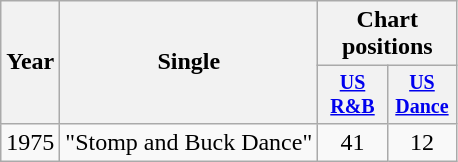<table class="wikitable" style="text-align:center;">
<tr>
<th rowspan="2">Year</th>
<th rowspan="2">Single</th>
<th colspan="2">Chart positions</th>
</tr>
<tr style="font-size:smaller;">
<th style="width:40px;"><a href='#'>US<br>R&B</a></th>
<th style="width:40px;"><a href='#'>US<br>Dance</a></th>
</tr>
<tr>
<td>1975</td>
<td style="text-align:left;">"Stomp and Buck Dance"</td>
<td>41</td>
<td>12</td>
</tr>
</table>
